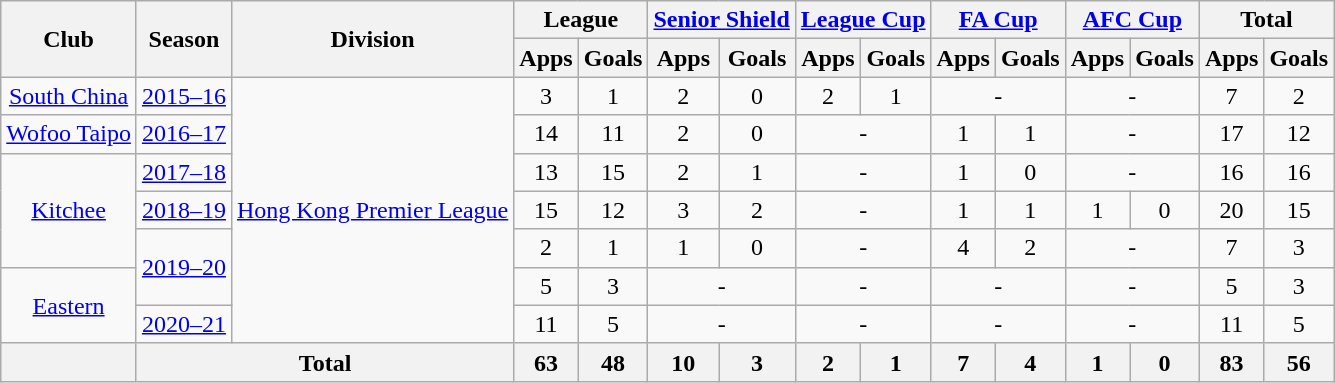<table class="wikitable" style="text-align: center;">
<tr>
<th rowspan="2">Club</th>
<th rowspan="2">Season</th>
<th rowspan="2">Division</th>
<th colspan="2">League</th>
<th colspan="2"><a href='#'>Senior Shield</a></th>
<th colspan="2"><a href='#'>League Cup</a></th>
<th colspan="2"><a href='#'>FA Cup</a></th>
<th colspan="2"><a href='#'>AFC Cup</a></th>
<th colspan="2">Total</th>
</tr>
<tr>
<th>Apps</th>
<th>Goals</th>
<th>Apps</th>
<th>Goals</th>
<th>Apps</th>
<th>Goals</th>
<th>Apps</th>
<th>Goals</th>
<th>Apps</th>
<th>Goals</th>
<th>Apps</th>
<th>Goals</th>
</tr>
<tr>
<td><a href='#'>South China</a></td>
<td><a href='#'>2015–16</a></td>
<td rowspan="7"><a href='#'>Hong Kong Premier League</a></td>
<td>3</td>
<td>1</td>
<td>2</td>
<td>0</td>
<td>2</td>
<td>1</td>
<td colspan="2">-</td>
<td colspan="2">-</td>
<td>7</td>
<td>2</td>
</tr>
<tr>
<td><a href='#'>Wofoo Taipo</a></td>
<td><a href='#'>2016–17</a></td>
<td>14</td>
<td>11</td>
<td>2</td>
<td>0</td>
<td colspan="2">-</td>
<td>1</td>
<td>1</td>
<td colspan="2">-</td>
<td>17</td>
<td>12</td>
</tr>
<tr>
<td rowspan="3"><a href='#'>Kitchee</a></td>
<td><a href='#'>2017–18</a></td>
<td>13</td>
<td>15</td>
<td>2</td>
<td>1</td>
<td colspan="2">-</td>
<td>1</td>
<td>0</td>
<td colspan="2">-</td>
<td>16</td>
<td>16</td>
</tr>
<tr>
<td><a href='#'>2018–19</a></td>
<td>15</td>
<td>12</td>
<td>3</td>
<td>2</td>
<td colspan="2">-</td>
<td>1</td>
<td>1</td>
<td>1</td>
<td>0</td>
<td>20</td>
<td>15</td>
</tr>
<tr>
<td rowspan="2"><a href='#'>2019–20</a></td>
<td>2</td>
<td>1</td>
<td>1</td>
<td>0</td>
<td colspan="2">-</td>
<td>4</td>
<td>2</td>
<td colspan="2">-</td>
<td>7</td>
<td>3</td>
</tr>
<tr>
<td rowspan="2"><a href='#'>Eastern</a></td>
<td>5</td>
<td>3</td>
<td colspan="2">-</td>
<td colspan="2">-</td>
<td colspan="2">-</td>
<td colspan="2">-</td>
<td>5</td>
<td>3</td>
</tr>
<tr>
<td><a href='#'>2020–21</a></td>
<td>11</td>
<td>5</td>
<td colspan="2">-</td>
<td colspan="2">-</td>
<td colspan="2">-</td>
<td colspan="2">-</td>
<td>11</td>
<td>5</td>
</tr>
<tr>
<th></th>
<th colspan="2">Total</th>
<th>63</th>
<th>48</th>
<th>10</th>
<th>3</th>
<th>2</th>
<th>1</th>
<th>7</th>
<th>4</th>
<th>1</th>
<th>0</th>
<th>83</th>
<th>56</th>
</tr>
</table>
